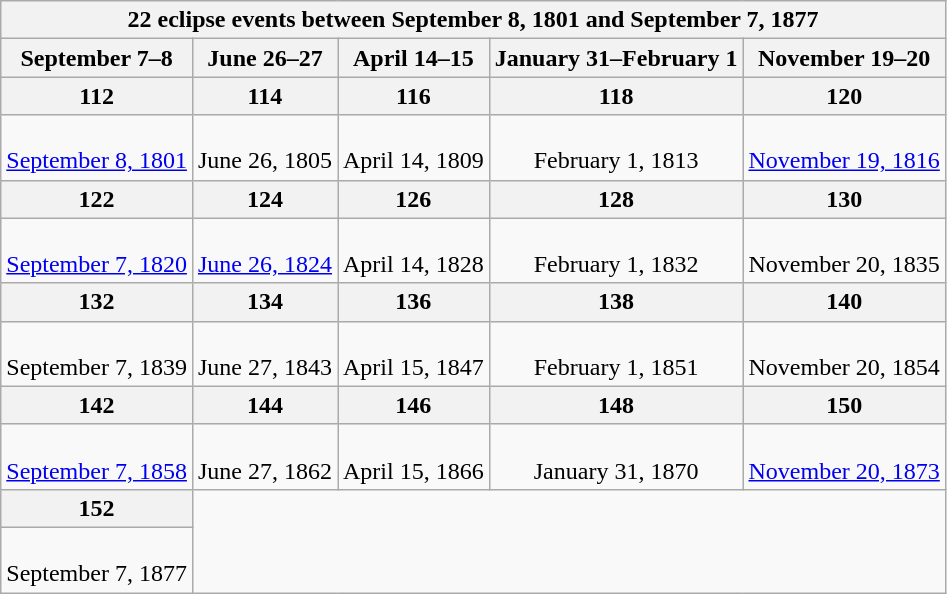<table class="wikitable mw-collapsible mw-collapsed">
<tr>
<th colspan=5>22 eclipse events between September 8, 1801 and September 7, 1877</th>
</tr>
<tr>
<th>September 7–8</th>
<th>June 26–27</th>
<th>April 14–15</th>
<th>January 31–February 1</th>
<th>November 19–20</th>
</tr>
<tr>
<th>112</th>
<th>114</th>
<th>116</th>
<th>118</th>
<th>120</th>
</tr>
<tr style="text-align:center;">
<td><br><a href='#'>September 8, 1801</a></td>
<td><br>June 26, 1805</td>
<td><br>April 14, 1809</td>
<td><br>February 1, 1813</td>
<td><br><a href='#'>November 19, 1816</a></td>
</tr>
<tr>
<th>122</th>
<th>124</th>
<th>126</th>
<th>128</th>
<th>130</th>
</tr>
<tr style="text-align:center;">
<td><br><a href='#'>September 7, 1820</a></td>
<td><br><a href='#'>June 26, 1824</a></td>
<td><br>April 14, 1828</td>
<td><br>February 1, 1832</td>
<td><br>November 20, 1835</td>
</tr>
<tr>
<th>132</th>
<th>134</th>
<th>136</th>
<th>138</th>
<th>140</th>
</tr>
<tr style="text-align:center;">
<td><br>September 7, 1839</td>
<td><br>June 27, 1843</td>
<td><br>April 15, 1847</td>
<td><br>February 1, 1851</td>
<td><br>November 20, 1854</td>
</tr>
<tr>
<th>142</th>
<th>144</th>
<th>146</th>
<th>148</th>
<th>150</th>
</tr>
<tr style="text-align:center;">
<td><br><a href='#'>September 7, 1858</a></td>
<td><br>June 27, 1862</td>
<td><br>April 15, 1866</td>
<td><br>January 31, 1870</td>
<td><br><a href='#'>November 20, 1873</a></td>
</tr>
<tr>
<th>152</th>
</tr>
<tr style="text-align:center;">
<td><br>September 7, 1877</td>
</tr>
</table>
